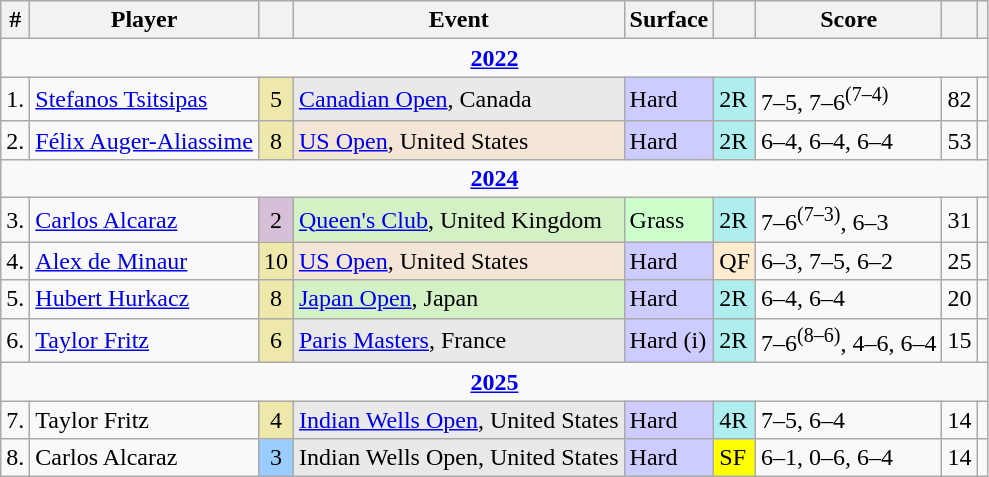<table class="wikitable sortable">
<tr>
<th class="unsortable">#</th>
<th>Player</th>
<th></th>
<th>Event</th>
<th>Surface</th>
<th class="unsortable"></th>
<th class="unsortable">Score</th>
<th class="unsortable"></th>
<th class="unsortable"></th>
</tr>
<tr>
<td colspan="9" style="text-align:center"><strong><a href='#'>2022</a></strong></td>
</tr>
<tr>
<td>1.</td>
<td> <a href='#'>Stefanos Tsitsipas</a></td>
<td style=background:#eee8aa align=center>5</td>
<td style=background:#e9e9e9><a href='#'>Canadian Open</a>, Canada</td>
<td style=background:#ccccff>Hard</td>
<td style=background:#afeeee>2R</td>
<td>7–5, 7–6<sup>(7–4)</sup></td>
<td>82</td>
<td></td>
</tr>
<tr>
<td>2.</td>
<td> <a href='#'>Félix Auger-Aliassime</a></td>
<td style=background:#eee8aa align=center>8</td>
<td style=background:#f3e6d7><a href='#'>US Open</a>, United States</td>
<td style=background:#ccccff>Hard</td>
<td style=background:#afeeee>2R</td>
<td>6–4, 6–4, 6–4</td>
<td>53</td>
<td></td>
</tr>
<tr>
<td colspan="9" style="text-align:center"><strong><a href='#'>2024</a></strong></td>
</tr>
<tr>
<td>3.</td>
<td> <a href='#'>Carlos Alcaraz</a></td>
<td style=background:thistle align=center>2</td>
<td style=background:#d4f1c5><a href='#'>Queen's Club</a>, United Kingdom</td>
<td style=background:#ccffcc>Grass</td>
<td style=background:#afeeee>2R</td>
<td>7–6<sup>(7–3)</sup>, 6–3</td>
<td>31</td>
<td></td>
</tr>
<tr>
<td>4.</td>
<td> <a href='#'>Alex de Minaur</a></td>
<td style=background:#eee8aa align=center>10</td>
<td style=background:#f3e6d7><a href='#'>US Open</a>, United States</td>
<td style=background:#ccccff>Hard</td>
<td style=background:#ffebcd>QF</td>
<td>6–3, 7–5, 6–2</td>
<td>25</td>
<td></td>
</tr>
<tr>
<td>5.</td>
<td> <a href='#'>Hubert Hurkacz</a></td>
<td style=background:#eee8aa align=center>8</td>
<td style=background:#d4f1c5><a href='#'>Japan Open</a>, Japan</td>
<td style=background:#ccccff>Hard</td>
<td style=background:#afeeee>2R</td>
<td>6–4, 6–4</td>
<td>20</td>
<td></td>
</tr>
<tr>
<td>6.</td>
<td> <a href='#'>Taylor Fritz</a></td>
<td style=background:#eee8aa align=center>6</td>
<td style=background:#e9e9e9><a href='#'>Paris Masters</a>, France</td>
<td style=background:#ccccff>Hard (i)</td>
<td style=background:#afeeee>2R</td>
<td>7–6<sup>(8–6)</sup>, 4–6, 6–4</td>
<td>15</td>
<td></td>
</tr>
<tr>
<td colspan="9" style="text-align:center"><strong><a href='#'>2025</a></strong></td>
</tr>
<tr>
<td>7.</td>
<td> Taylor Fritz</td>
<td style=background:#eee8aa align=center>4</td>
<td style=background:#e9e9e9><a href='#'>Indian Wells Open</a>, United States</td>
<td style=background:#ccccff>Hard</td>
<td style=background:#afeeee>4R</td>
<td>7–5, 6–4</td>
<td>14</td>
<td></td>
</tr>
<tr>
<td>8.</td>
<td> Carlos Alcaraz</td>
<td bgcolor=99ccff align=center>3</td>
<td bgcolor=e9e9e9>Indian Wells Open, United States</td>
<td bgcolor=ccccff>Hard</td>
<td style=background:yellow>SF</td>
<td>6–1, 0–6, 6–4</td>
<td>14</td>
<td></td>
</tr>
</table>
